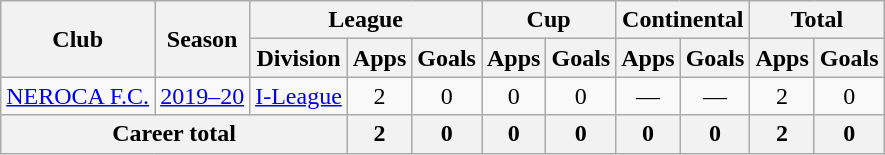<table class="wikitable" style="text-align: center;">
<tr>
<th rowspan="2">Club</th>
<th rowspan="2">Season</th>
<th colspan="3">League</th>
<th colspan="2">Cup</th>
<th colspan="2">Continental</th>
<th colspan="2">Total</th>
</tr>
<tr>
<th>Division</th>
<th>Apps</th>
<th>Goals</th>
<th>Apps</th>
<th>Goals</th>
<th>Apps</th>
<th>Goals</th>
<th>Apps</th>
<th>Goals</th>
</tr>
<tr>
<td rowspan="1"><a href='#'>NEROCA F.C.</a></td>
<td><a href='#'>2019–20</a></td>
<td><a href='#'>I-League</a></td>
<td>2</td>
<td>0</td>
<td>0</td>
<td>0</td>
<td>—</td>
<td>—</td>
<td>2</td>
<td>0</td>
</tr>
<tr>
<th colspan="3">Career total</th>
<th>2</th>
<th>0</th>
<th>0</th>
<th>0</th>
<th>0</th>
<th>0</th>
<th>2</th>
<th>0</th>
</tr>
</table>
